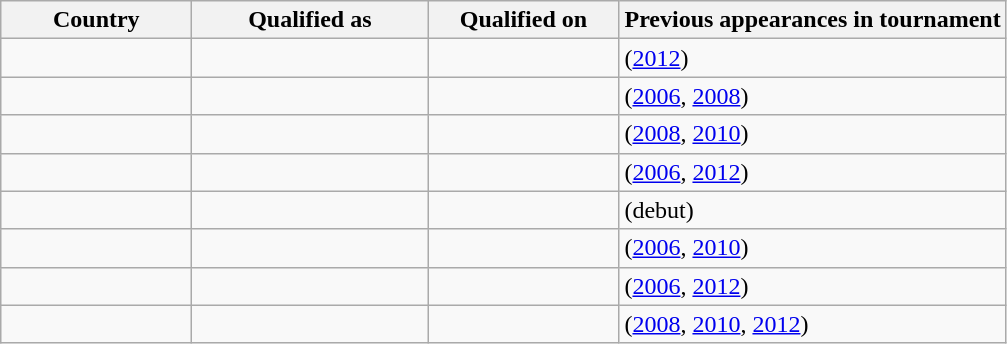<table class="wikitable sortable">
<tr>
<th width=120px>Country</th>
<th width=150px>Qualified as</th>
<th width=120px>Qualified on</th>
<th>Previous appearances in tournament</th>
</tr>
<tr>
<td></td>
<td></td>
<td></td>
<td> (<a href='#'>2012</a>)</td>
</tr>
<tr>
<td></td>
<td></td>
<td></td>
<td> (<a href='#'>2006</a>, <a href='#'>2008</a>)</td>
</tr>
<tr>
<td></td>
<td></td>
<td></td>
<td> (<a href='#'>2008</a>, <a href='#'>2010</a>)</td>
</tr>
<tr>
<td></td>
<td></td>
<td></td>
<td> (<a href='#'>2006</a>, <a href='#'>2012</a>)</td>
</tr>
<tr>
<td></td>
<td></td>
<td></td>
<td> (debut)</td>
</tr>
<tr>
<td></td>
<td></td>
<td></td>
<td> (<a href='#'>2006</a>, <a href='#'>2010</a>)</td>
</tr>
<tr>
<td></td>
<td></td>
<td></td>
<td> (<a href='#'>2006</a>, <a href='#'>2012</a>)</td>
</tr>
<tr>
<td></td>
<td></td>
<td></td>
<td> (<a href='#'>2008</a>, <a href='#'>2010</a>, <a href='#'>2012</a>)</td>
</tr>
</table>
